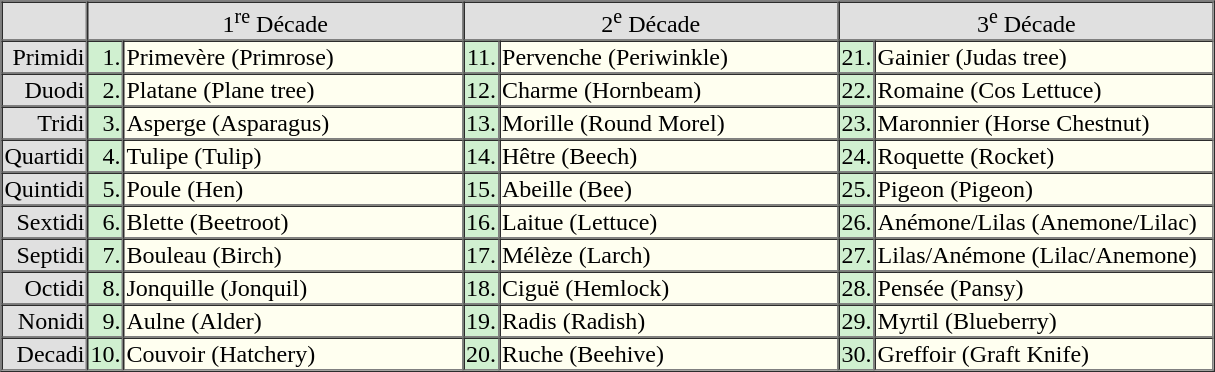<table border="1" cellspacing="0" cellpadding="1">
<tr bgcolor=#e0e0e0>
<td ALIGN="right"> </td>
<td ALIGN="center" colspan=2>1<sup>re</sup> Décade</td>
<td ALIGN="center" colspan=2>2<sup>e</sup> Décade</td>
<td ALIGN="center" colspan=2>3<sup>e</sup> Décade</td>
</tr>
<tr>
<td ALIGN="right" bgcolor=#e0e0e0>Primidi</td>
<td ALIGN="right" bgcolor=#d0f0d0>1.</td>
<td ALIGN="left"  bgcolor=#fffff0 width=28%>Primevère (Primrose)</td>
<td ALIGN="right" bgcolor=#d0f0d0>11.</td>
<td ALIGN="left"  bgcolor=#fffff0 width=28%>Pervenche (Periwinkle)</td>
<td ALIGN="right" bgcolor=#d0f0d0>21.</td>
<td ALIGN="left"  bgcolor=#fffff0 width=28%>Gainier (Judas tree)</td>
</tr>
<tr>
<td ALIGN="right" bgcolor=#e0e0e0>Duodi</td>
<td ALIGN="right" bgcolor=#d0f0d0>2.</td>
<td ALIGN="left"  bgcolor=#fffff0>Platane (Plane tree)</td>
<td ALIGN="right" bgcolor=#d0f0d0>12.</td>
<td ALIGN="left"  bgcolor=#fffff0>Charme (Hornbeam)</td>
<td ALIGN="right" bgcolor=#d0f0d0>22.</td>
<td ALIGN="left"  bgcolor=#fffff0>Romaine (Cos Lettuce)</td>
</tr>
<tr>
<td ALIGN="right" bgcolor=#e0e0e0>Tridi</td>
<td ALIGN="right" bgcolor=#d0f0d0>3.</td>
<td ALIGN="left"  bgcolor=#fffff0>Asperge (Asparagus)</td>
<td ALIGN="right" bgcolor=#d0f0d0>13.</td>
<td ALIGN="left"  bgcolor=#fffff0>Morille (Round Morel)</td>
<td ALIGN="right" bgcolor=#d0f0d0>23.</td>
<td ALIGN="left"  bgcolor=#fffff0>Maronnier (Horse Chestnut)</td>
</tr>
<tr>
<td ALIGN="right" bgcolor=#e0e0e0>Quartidi</td>
<td ALIGN="right" bgcolor=#d0f0d0>4.</td>
<td ALIGN="left"  bgcolor=#fffff0>Tulipe (Tulip)</td>
<td ALIGN="right" bgcolor=#d0f0d0>14.</td>
<td ALIGN="left"  bgcolor=#fffff0>Hêtre (Beech)</td>
<td ALIGN="right" bgcolor=#d0f0d0>24.</td>
<td ALIGN="left"  bgcolor=#fffff0>Roquette (Rocket)</td>
</tr>
<tr>
<td ALIGN="right" bgcolor=#e0e0e0><span>Quintidi</span></td>
<td ALIGN="right" bgcolor=#d0f0d0><span> 5.</span></td>
<td ALIGN="left"  bgcolor=#fffff0><span>Poule (Hen)</span></td>
<td ALIGN="right" bgcolor=#d0f0d0><span>15.</span></td>
<td ALIGN="left"  bgcolor=#fffff0><span>Abeille (Bee)</span></td>
<td ALIGN="right" bgcolor=#d0f0d0><span>25.</span></td>
<td ALIGN="left"  bgcolor=#fffff0><span>Pigeon (Pigeon)</span></td>
</tr>
<tr>
<td ALIGN="right" bgcolor=#e0e0e0>Sextidi</td>
<td ALIGN="right" bgcolor=#d0f0d0>6.</td>
<td ALIGN="left"  bgcolor=#fffff0>Blette (Beetroot)</td>
<td ALIGN="right" bgcolor=#d0f0d0>16.</td>
<td ALIGN="left"  bgcolor=#fffff0>Laitue (Lettuce)</td>
<td ALIGN="right" bgcolor=#d0f0d0>26.</td>
<td ALIGN="left"  bgcolor=#fffff0>Anémone/Lilas (Anemone/Lilac)</td>
</tr>
<tr>
<td ALIGN="right" bgcolor=#e0e0e0>Septidi</td>
<td ALIGN="right" bgcolor=#d0f0d0>7.</td>
<td ALIGN="left"  bgcolor=#fffff0>Bouleau (Birch)</td>
<td ALIGN="right" bgcolor=#d0f0d0>17.</td>
<td ALIGN="left"  bgcolor=#fffff0>Mélèze (Larch)</td>
<td ALIGN="right" bgcolor=#d0f0d0>27.</td>
<td ALIGN="left"  bgcolor=#fffff0>Lilas/Anémone (Lilac/Anemone)</td>
</tr>
<tr>
<td ALIGN="right" bgcolor=#e0e0e0>Octidi</td>
<td ALIGN="right" bgcolor=#d0f0d0>8.</td>
<td ALIGN="left"  bgcolor=#fffff0>Jonquille (Jonquil)</td>
<td ALIGN="right" bgcolor=#d0f0d0>18.</td>
<td ALIGN="left"  bgcolor=#fffff0>Ciguë (Hemlock)</td>
<td ALIGN="right" bgcolor=#d0f0d0>28.</td>
<td ALIGN="left"  bgcolor=#fffff0>Pensée (Pansy)</td>
</tr>
<tr>
<td ALIGN="right" bgcolor=#e0e0e0>Nonidi</td>
<td ALIGN="right" bgcolor=#d0f0d0>9.</td>
<td ALIGN="left"  bgcolor=#fffff0>Aulne (Alder)</td>
<td ALIGN="right" bgcolor=#d0f0d0>19.</td>
<td ALIGN="left"  bgcolor=#fffff0>Radis (Radish)</td>
<td ALIGN="right" bgcolor=#d0f0d0>29.</td>
<td ALIGN="left"  bgcolor=#fffff0>Myrtil (Blueberry)</td>
</tr>
<tr>
<td ALIGN="right" bgcolor=#e0e0e0><span>Decadi</span></td>
<td ALIGN="right" bgcolor=#d0f0d0><span>10.</span></td>
<td ALIGN="left"  bgcolor=#fffff0><span>Couvoir (Hatchery)</span></td>
<td ALIGN="right" bgcolor=#d0f0d0><span>20.</span></td>
<td ALIGN="left"  bgcolor=#fffff0><span>Ruche (Beehive)</span></td>
<td ALIGN="right" bgcolor=#d0f0d0><span>30.</span></td>
<td ALIGN="left"  bgcolor=#fffff0><span>Greffoir (Graft Knife)</span></td>
</tr>
</table>
